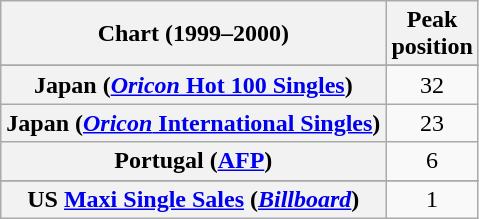<table class="wikitable plainrowheaders sortable" style="text-align:center;">
<tr>
<th>Chart (1999–2000)</th>
<th>Peak<br>position</th>
</tr>
<tr>
</tr>
<tr>
</tr>
<tr>
<th scope="row">Japan (<a href='#'><em>Oricon</em> Hot 100 Singles</a>)</th>
<td>32</td>
</tr>
<tr>
<th scope="row">Japan (<a href='#'><em>Oricon</em> International Singles</a>)</th>
<td>23</td>
</tr>
<tr>
<th scope="row">Portugal (<a href='#'>AFP</a>)</th>
<td>6</td>
</tr>
<tr>
</tr>
<tr>
<th scope="row">US <a href='#'>Maxi Single Sales</a> (<a href='#'><em>Billboard</em></a>)</th>
<td>1</td>
</tr>
</table>
